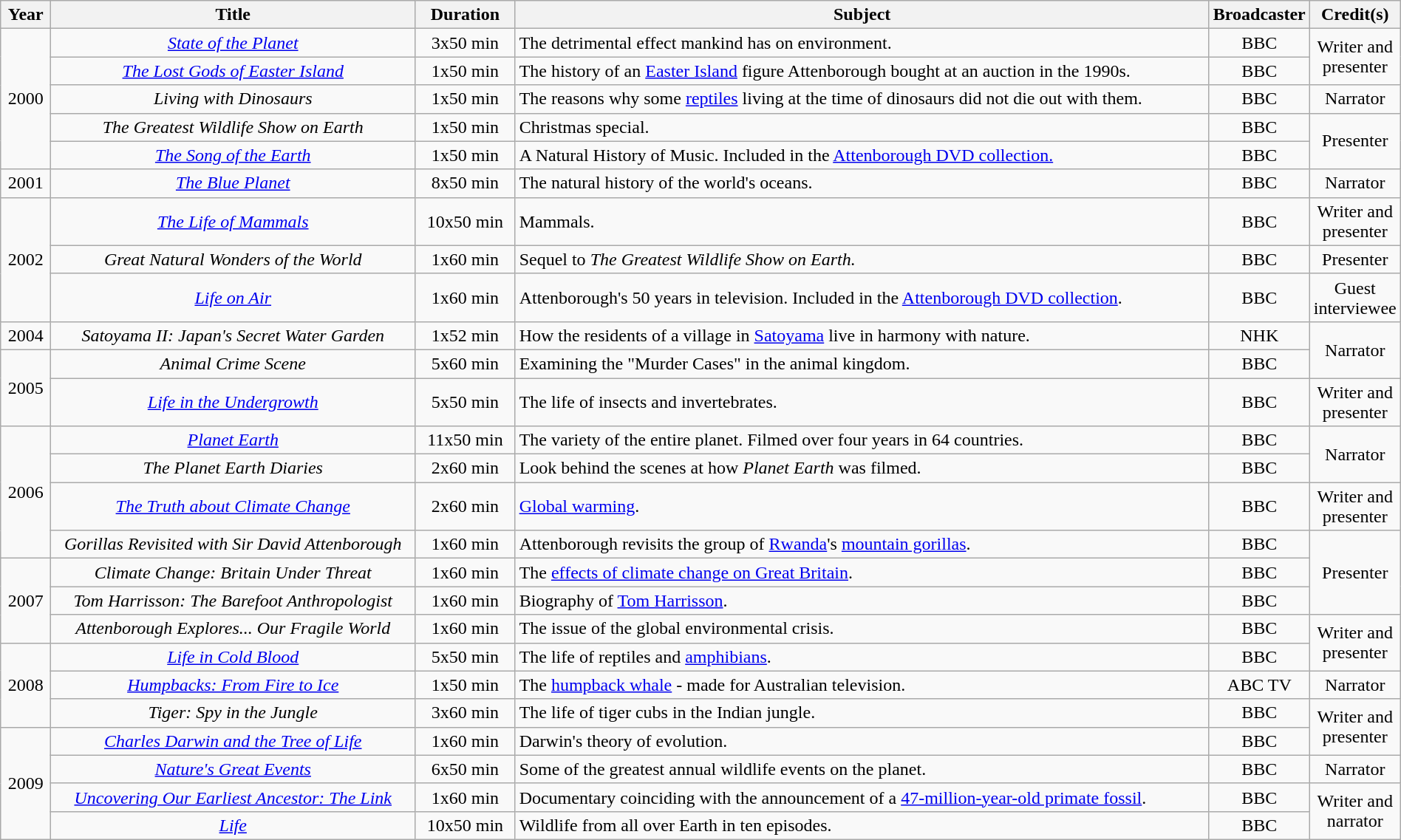<table class="wikitable" style="text-align:center" width="100%">
<tr>
<th width="40">Year</th>
<th width="400">Title</th>
<th width="90">Duration</th>
<th width="800">Subject</th>
<th>Broadcaster</th>
<th>Credit(s)</th>
</tr>
<tr>
<td rowspan="5">2000</td>
<td><em><a href='#'>State of the Planet</a></em></td>
<td>3x50 min</td>
<td align="left">The detrimental effect mankind has on environment.</td>
<td>BBC</td>
<td rowspan="2">Writer and presenter</td>
</tr>
<tr>
<td><em><a href='#'>The Lost Gods of Easter Island</a></em></td>
<td>1x50 min</td>
<td align="left">The history of an <a href='#'>Easter Island</a> figure Attenborough bought at an auction in the 1990s.</td>
<td>BBC</td>
</tr>
<tr>
<td><em>Living with Dinosaurs</em></td>
<td>1x50 min</td>
<td align="left">The reasons why some <a href='#'>reptiles</a> living at the time of dinosaurs did not die out with them.</td>
<td>BBC</td>
<td>Narrator</td>
</tr>
<tr>
<td><em>The Greatest Wildlife Show on Earth</em></td>
<td>1x50 min</td>
<td align="left">Christmas special.</td>
<td>BBC</td>
<td rowspan="2">Presenter</td>
</tr>
<tr>
<td><em><a href='#'>The Song of the Earth</a></em></td>
<td>1x50 min</td>
<td align="left">A Natural History of Music. Included in the <a href='#'>Attenborough DVD collection.</a></td>
<td>BBC</td>
</tr>
<tr>
<td>2001</td>
<td><em><a href='#'>The Blue Planet</a></em></td>
<td>8x50 min</td>
<td align="left">The natural history of the world's oceans.</td>
<td>BBC</td>
<td>Narrator</td>
</tr>
<tr>
<td rowspan="3">2002</td>
<td><em><a href='#'>The Life of Mammals</a></em></td>
<td>10x50 min</td>
<td align="left">Mammals.</td>
<td>BBC</td>
<td>Writer and presenter</td>
</tr>
<tr>
<td><em>Great Natural Wonders of the World</em></td>
<td>1x60 min</td>
<td align="left">Sequel to <em>The Greatest Wildlife Show on Earth.</em></td>
<td>BBC</td>
<td>Presenter</td>
</tr>
<tr>
<td><em><a href='#'>Life on Air</a></em></td>
<td>1x60 min</td>
<td align="left">Attenborough's 50 years in television. Included in the <a href='#'>Attenborough DVD collection</a>.</td>
<td>BBC</td>
<td>Guest interviewee</td>
</tr>
<tr>
<td>2004</td>
<td><em>Satoyama II: Japan's Secret Water Garden</em></td>
<td>1x52 min</td>
<td align="left">How the residents of a village in <a href='#'>Satoyama</a> live in harmony with nature.</td>
<td>NHK</td>
<td rowspan="2">Narrator</td>
</tr>
<tr>
<td rowspan="2">2005</td>
<td><em>Animal Crime Scene</em></td>
<td>5x60 min</td>
<td align="left">Examining the "Murder Cases" in the animal kingdom.</td>
<td>BBC</td>
</tr>
<tr>
<td><em><a href='#'>Life in the Undergrowth</a></em></td>
<td>5x50 min</td>
<td align="left">The life of insects and invertebrates.</td>
<td>BBC</td>
<td>Writer and presenter</td>
</tr>
<tr>
<td rowspan="4">2006</td>
<td><em><a href='#'>Planet Earth</a></em></td>
<td>11x50 min</td>
<td align="left">The variety of the entire planet. Filmed over four years in 64 countries.</td>
<td>BBC</td>
<td rowspan="2">Narrator</td>
</tr>
<tr>
<td><em>The Planet Earth Diaries</em></td>
<td>2x60 min</td>
<td align="left">Look behind the scenes at how <em>Planet Earth</em> was filmed.</td>
<td>BBC</td>
</tr>
<tr>
<td><em><a href='#'>The Truth about Climate Change</a></em></td>
<td>2x60 min</td>
<td align="left"><a href='#'>Global warming</a>.</td>
<td>BBC</td>
<td>Writer and presenter</td>
</tr>
<tr>
<td><em>Gorillas Revisited with Sir David Attenborough</em></td>
<td>1x60 min</td>
<td align="left">Attenborough revisits the group of <a href='#'>Rwanda</a>'s <a href='#'>mountain gorillas</a>.</td>
<td>BBC</td>
<td rowspan="3">Presenter</td>
</tr>
<tr>
<td rowspan="3">2007</td>
<td><em>Climate Change: Britain Under Threat</em></td>
<td>1x60 min</td>
<td align="left">The <a href='#'>effects of climate change on Great Britain</a>.</td>
<td>BBC</td>
</tr>
<tr>
<td><em>Tom Harrisson: The Barefoot Anthropologist</em></td>
<td>1x60 min</td>
<td align="left">Biography of <a href='#'>Tom Harrisson</a>.</td>
<td>BBC</td>
</tr>
<tr>
<td><em>Attenborough Explores... Our Fragile World</em></td>
<td>1x60 min</td>
<td align="left">The issue of the global environmental crisis.</td>
<td>BBC</td>
<td rowspan="2">Writer and presenter</td>
</tr>
<tr>
<td rowspan="3">2008</td>
<td><em><a href='#'>Life in Cold Blood</a></em></td>
<td>5x50 min</td>
<td align="left">The life of reptiles and <a href='#'>amphibians</a>.</td>
<td>BBC</td>
</tr>
<tr>
<td><em><a href='#'>Humpbacks: From Fire to Ice</a></em></td>
<td>1x50 min</td>
<td align="left">The <a href='#'>humpback whale</a> - made for Australian television.</td>
<td>ABC TV</td>
<td>Narrator</td>
</tr>
<tr>
<td><em>Tiger: Spy in the Jungle</em></td>
<td>3x60 min</td>
<td align="left">The life of tiger cubs in the Indian jungle.</td>
<td>BBC</td>
<td rowspan="2">Writer and presenter</td>
</tr>
<tr>
<td rowspan="4">2009</td>
<td><em><a href='#'>Charles Darwin and the Tree of Life</a></em></td>
<td>1x60 min</td>
<td align="left">Darwin's theory of evolution.</td>
<td>BBC</td>
</tr>
<tr>
<td><em><a href='#'>Nature's Great Events</a></em></td>
<td>6x50 min</td>
<td align="left">Some of the greatest annual wildlife events on the planet.</td>
<td>BBC</td>
<td>Narrator</td>
</tr>
<tr>
<td><em><a href='#'>Uncovering Our Earliest Ancestor: The Link</a></em></td>
<td>1x60 min</td>
<td align="left">Documentary coinciding with the announcement of a <a href='#'>47-million-year-old primate fossil</a>.</td>
<td>BBC</td>
<td rowspan="2">Writer and narrator</td>
</tr>
<tr>
<td><em><a href='#'>Life</a></em></td>
<td>10x50 min</td>
<td align="left">Wildlife from all over Earth in ten episodes.</td>
<td>BBC</td>
</tr>
</table>
